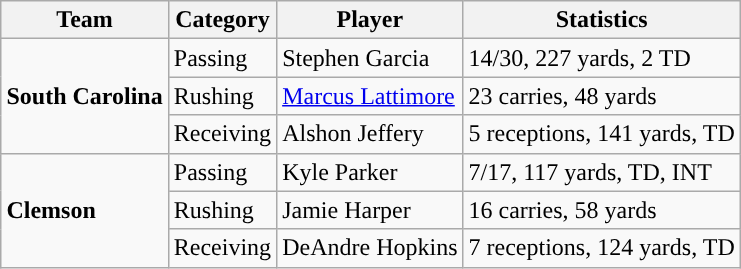<table class="wikitable" style="float: right;">
<tr>
<th>Team</th>
<th>Category</th>
<th>Player</th>
<th>Statistics</th>
</tr>
<tr>
<td rowspan=3><strong>South Carolina</strong></td>
<td>Passing</td>
<td>Stephen Garcia</td>
<td>14/30, 227 yards, 2 TD</td>
</tr>
<tr>
<td>Rushing</td>
<td><a href='#'>Marcus Lattimore</a></td>
<td>23 carries, 48 yards</td>
</tr>
<tr>
<td>Receiving</td>
<td>Alshon Jeffery</td>
<td>5 receptions, 141 yards, TD</td>
</tr>
<tr>
<td rowspan=3><strong>Clemson</strong></td>
<td>Passing</td>
<td>Kyle Parker</td>
<td>7/17, 117 yards, TD, INT</td>
</tr>
<tr>
<td>Rushing</td>
<td>Jamie Harper</td>
<td>16 carries, 58 yards</td>
</tr>
<tr>
<td>Receiving</td>
<td>DeAndre Hopkins</td>
<td>7 receptions, 124 yards, TD</td>
</tr>
</table>
